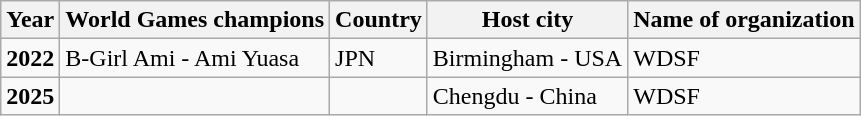<table class="wikitable">
<tr>
<th>Year</th>
<th>World Games champions</th>
<th>Country</th>
<th>Host city</th>
<th>Name of organization</th>
</tr>
<tr>
<td><strong>2022</strong></td>
<td>B-Girl Ami - Ami Yuasa</td>
<td>JPN</td>
<td>Birmingham - USA</td>
<td>WDSF</td>
</tr>
<tr>
<td><strong>2025</strong></td>
<td></td>
<td></td>
<td>Chengdu - China</td>
<td>WDSF</td>
</tr>
</table>
